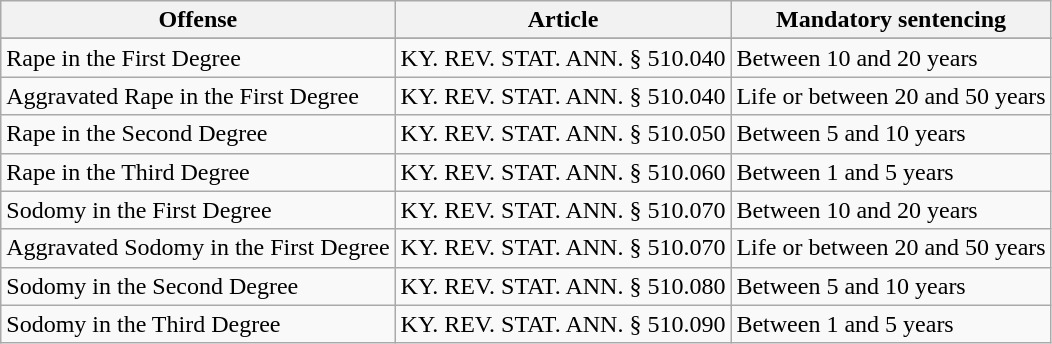<table class="wikitable">
<tr>
<th>Offense</th>
<th>Article</th>
<th>Mandatory sentencing</th>
</tr>
<tr>
</tr>
<tr>
<td>Rape in the First Degree</td>
<td>KY. REV. STAT. ANN. § 510.040</td>
<td>Between 10 and 20 years</td>
</tr>
<tr>
<td>Aggravated Rape in the First Degree</td>
<td>KY. REV. STAT. ANN. § 510.040</td>
<td>Life or between 20 and 50 years</td>
</tr>
<tr>
<td>Rape in the Second Degree</td>
<td>KY. REV. STAT. ANN. § 510.050</td>
<td>Between 5 and 10 years</td>
</tr>
<tr>
<td>Rape in the Third Degree</td>
<td>KY. REV. STAT. ANN. § 510.060</td>
<td>Between 1 and 5 years</td>
</tr>
<tr>
<td>Sodomy in the First Degree</td>
<td>KY. REV. STAT. ANN. § 510.070</td>
<td>Between 10 and 20 years</td>
</tr>
<tr>
<td>Aggravated Sodomy in the First Degree</td>
<td>KY. REV. STAT. ANN. § 510.070</td>
<td>Life or between 20 and 50 years</td>
</tr>
<tr>
<td>Sodomy in the Second Degree</td>
<td>KY. REV. STAT. ANN. § 510.080</td>
<td>Between 5 and 10 years</td>
</tr>
<tr>
<td>Sodomy in the Third Degree</td>
<td>KY. REV. STAT. ANN. § 510.090</td>
<td>Between 1 and 5 years</td>
</tr>
</table>
